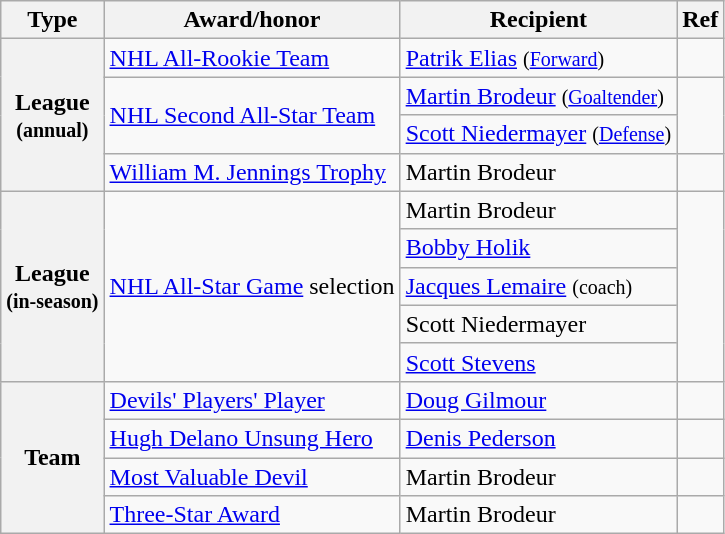<table class="wikitable">
<tr>
<th scope="col">Type</th>
<th scope="col">Award/honor</th>
<th scope="col">Recipient</th>
<th scope="col">Ref</th>
</tr>
<tr>
<th scope="row" rowspan="4">League<br><small>(annual)</small></th>
<td><a href='#'>NHL All-Rookie Team</a></td>
<td><a href='#'>Patrik Elias</a> <small>(<a href='#'>Forward</a>)</small></td>
<td></td>
</tr>
<tr>
<td rowspan="2"><a href='#'>NHL Second All-Star Team</a></td>
<td><a href='#'>Martin Brodeur</a> <small>(<a href='#'>Goaltender</a>)</small></td>
<td rowspan="2"></td>
</tr>
<tr>
<td><a href='#'>Scott Niedermayer</a> <small>(<a href='#'>Defense</a>)</small></td>
</tr>
<tr>
<td><a href='#'>William M. Jennings Trophy</a></td>
<td>Martin Brodeur</td>
<td></td>
</tr>
<tr>
<th scope="row" rowspan=5>League<br><small>(in-season)</small></th>
<td rowspan=5><a href='#'>NHL All-Star Game</a> selection</td>
<td>Martin Brodeur</td>
<td rowspan=5></td>
</tr>
<tr>
<td><a href='#'>Bobby Holik</a></td>
</tr>
<tr>
<td><a href='#'>Jacques Lemaire</a> <small>(coach)</small></td>
</tr>
<tr>
<td>Scott Niedermayer</td>
</tr>
<tr>
<td><a href='#'>Scott Stevens</a></td>
</tr>
<tr>
<th scope="row" rowspan="4">Team</th>
<td><a href='#'>Devils' Players' Player</a></td>
<td><a href='#'>Doug Gilmour</a></td>
<td></td>
</tr>
<tr>
<td><a href='#'>Hugh Delano Unsung Hero</a></td>
<td><a href='#'>Denis Pederson</a></td>
<td></td>
</tr>
<tr>
<td><a href='#'>Most Valuable Devil</a></td>
<td>Martin Brodeur</td>
<td></td>
</tr>
<tr>
<td><a href='#'>Three-Star Award</a></td>
<td>Martin Brodeur</td>
<td></td>
</tr>
</table>
